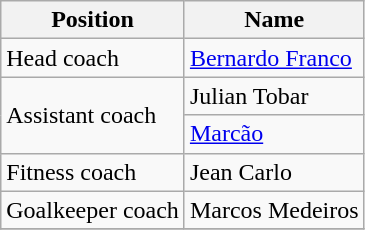<table class="wikitable">
<tr>
<th>Position</th>
<th>Name</th>
</tr>
<tr>
<td>Head coach</td>
<td> <a href='#'>Bernardo Franco</a></td>
</tr>
<tr>
<td rowspan=2>Assistant coach</td>
<td> Julian Tobar</td>
</tr>
<tr>
<td> <a href='#'>Marcão</a></td>
</tr>
<tr>
<td>Fitness coach</td>
<td> Jean Carlo</td>
</tr>
<tr>
<td>Goalkeeper coach</td>
<td> Marcos Medeiros</td>
</tr>
<tr>
</tr>
</table>
